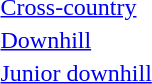<table>
<tr>
<td><a href='#'>Cross-country</a></td>
<td></td>
<td></td>
<td></td>
</tr>
<tr>
<td><a href='#'>Downhill</a></td>
<td></td>
<td></td>
<td></td>
</tr>
<tr>
<td><a href='#'>Junior downhill</a></td>
<td></td>
<td></td>
<td></td>
</tr>
</table>
